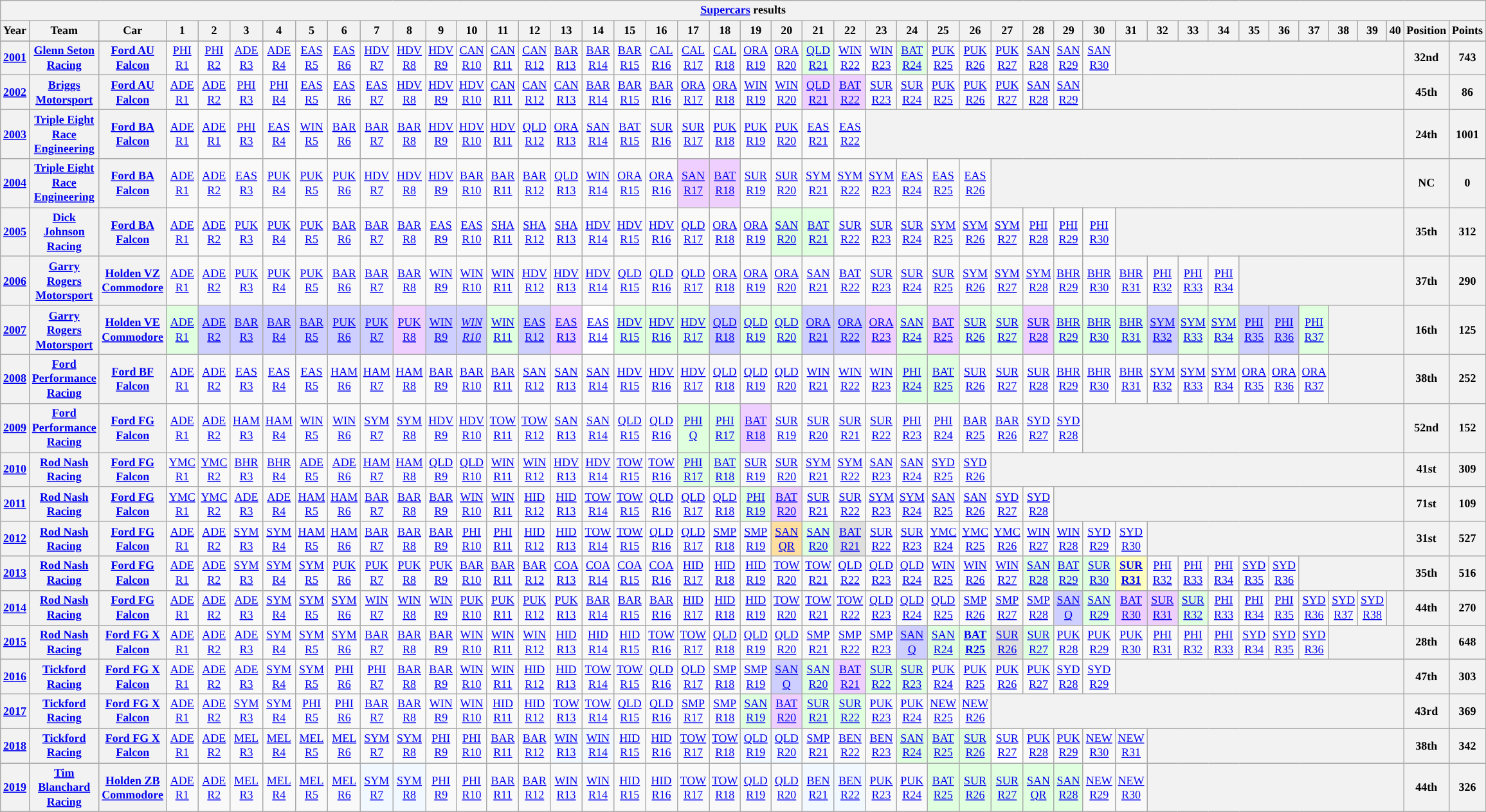<table class="wikitable" style="text-align:center; font-size:75%">
<tr>
<th colspan=45><a href='#'>Supercars</a> results</th>
</tr>
<tr>
<th>Year</th>
<th>Team</th>
<th>Car</th>
<th>1</th>
<th>2</th>
<th>3</th>
<th>4</th>
<th>5</th>
<th>6</th>
<th>7</th>
<th>8</th>
<th>9</th>
<th>10</th>
<th>11</th>
<th>12</th>
<th>13</th>
<th>14</th>
<th>15</th>
<th>16</th>
<th>17</th>
<th>18</th>
<th>19</th>
<th>20</th>
<th>21</th>
<th>22</th>
<th>23</th>
<th>24</th>
<th>25</th>
<th>26</th>
<th>27</th>
<th>28</th>
<th>29</th>
<th>30</th>
<th>31</th>
<th>32</th>
<th>33</th>
<th>34</th>
<th>35</th>
<th>36</th>
<th>37</th>
<th>38</th>
<th>39</th>
<th>40</th>
<th>Position</th>
<th>Points</th>
</tr>
<tr>
</tr>
<tr>
<th><a href='#'>2001</a></th>
<th><a href='#'>Glenn Seton Racing</a></th>
<th><a href='#'>Ford AU Falcon</a></th>
<td><a href='#'>PHI<br>R1</a></td>
<td><a href='#'>PHI<br>R2</a></td>
<td><a href='#'>ADE<br>R3</a></td>
<td><a href='#'>ADE<br>R4</a></td>
<td><a href='#'>EAS<br>R5</a></td>
<td><a href='#'>EAS<br>R6</a></td>
<td><a href='#'>HDV<br>R7</a></td>
<td><a href='#'>HDV<br>R8</a></td>
<td><a href='#'>HDV<br>R9</a></td>
<td><a href='#'>CAN<br>R10</a></td>
<td><a href='#'>CAN<br>R11</a></td>
<td><a href='#'>CAN<br>R12</a></td>
<td><a href='#'>BAR<br>R13</a></td>
<td><a href='#'>BAR<br>R14</a></td>
<td><a href='#'>BAR<br>R15</a></td>
<td><a href='#'>CAL<br>R16</a></td>
<td><a href='#'>CAL<br>R17</a></td>
<td><a href='#'>CAL<br>R18</a></td>
<td><a href='#'>ORA<br>R19</a></td>
<td><a href='#'>ORA<br>R20</a></td>
<td style="background:#dfffdf;"><a href='#'>QLD<br>R21</a><br></td>
<td><a href='#'>WIN<br>R22</a></td>
<td><a href='#'>WIN<br>R23</a></td>
<td style="background:#dfffdf;"><a href='#'>BAT<br>R24</a><br></td>
<td><a href='#'>PUK<br>R25</a></td>
<td><a href='#'>PUK<br>R26</a></td>
<td><a href='#'>PUK<br>R27</a></td>
<td><a href='#'>SAN<br>R28</a></td>
<td><a href='#'>SAN<br>R29</a></td>
<td><a href='#'>SAN<br>R30</a></td>
<th colspan=10></th>
<th>32nd</th>
<th>743</th>
</tr>
<tr>
<th><a href='#'>2002</a></th>
<th><a href='#'>Briggs Motorsport</a></th>
<th><a href='#'>Ford AU Falcon</a></th>
<td><a href='#'>ADE<br>R1</a></td>
<td><a href='#'>ADE<br>R2</a></td>
<td><a href='#'>PHI<br>R3</a></td>
<td><a href='#'>PHI<br>R4</a></td>
<td><a href='#'>EAS<br>R5</a></td>
<td><a href='#'>EAS<br>R6</a></td>
<td><a href='#'>EAS<br>R7</a></td>
<td><a href='#'>HDV<br>R8</a></td>
<td><a href='#'>HDV<br>R9</a></td>
<td><a href='#'>HDV<br>R10</a></td>
<td><a href='#'>CAN<br>R11</a></td>
<td><a href='#'>CAN<br>R12</a></td>
<td><a href='#'>CAN<br>R13</a></td>
<td><a href='#'>BAR<br>R14</a></td>
<td><a href='#'>BAR<br>R15</a></td>
<td><a href='#'>BAR<br>R16</a></td>
<td><a href='#'>ORA<br>R17</a></td>
<td><a href='#'>ORA<br>R18</a></td>
<td><a href='#'>WIN<br>R19</a></td>
<td><a href='#'>WIN<br>R20</a></td>
<td style="background:#efcfff;"><a href='#'>QLD<br>R21</a><br></td>
<td style="background:#efcfff;"><a href='#'>BAT<br>R22</a><br></td>
<td><a href='#'>SUR<br>R23</a></td>
<td><a href='#'>SUR<br>R24</a></td>
<td><a href='#'>PUK<br>R25</a></td>
<td><a href='#'>PUK<br>R26</a></td>
<td><a href='#'>PUK<br>R27</a></td>
<td><a href='#'>SAN<br>R28</a></td>
<td><a href='#'>SAN<br>R29</a></td>
<th colspan=11></th>
<th>45th</th>
<th>86</th>
</tr>
<tr>
<th><a href='#'>2003</a></th>
<th><a href='#'>Triple Eight Race Engineering</a></th>
<th><a href='#'>Ford BA Falcon</a></th>
<td><a href='#'>ADE<br>R1</a></td>
<td><a href='#'>ADE<br>R1</a></td>
<td><a href='#'>PHI<br>R3</a></td>
<td><a href='#'>EAS<br>R4</a></td>
<td><a href='#'>WIN<br>R5</a></td>
<td><a href='#'>BAR<br>R6</a></td>
<td><a href='#'>BAR<br>R7</a></td>
<td><a href='#'>BAR<br>R8</a></td>
<td><a href='#'>HDV<br>R9</a></td>
<td><a href='#'>HDV<br>R10</a></td>
<td><a href='#'>HDV<br>R11</a></td>
<td><a href='#'>QLD<br>R12</a></td>
<td><a href='#'>ORA<br>R13</a></td>
<td><a href='#'>SAN<br>R14</a></td>
<td><a href='#'>BAT<br>R15</a></td>
<td><a href='#'>SUR<br>R16</a></td>
<td><a href='#'>SUR<br>R17</a></td>
<td><a href='#'>PUK<br>R18</a></td>
<td><a href='#'>PUK<br>R19</a></td>
<td><a href='#'>PUK<br>R20</a></td>
<td><a href='#'>EAS<br>R21</a></td>
<td><a href='#'>EAS<br>R22</a></td>
<th colspan=18></th>
<th>24th</th>
<th>1001</th>
</tr>
<tr>
<th><a href='#'>2004</a></th>
<th><a href='#'>Triple Eight Race Engineering</a></th>
<th><a href='#'>Ford BA Falcon</a></th>
<td><a href='#'>ADE<br>R1</a></td>
<td><a href='#'>ADE<br>R2</a></td>
<td><a href='#'>EAS<br>R3</a></td>
<td><a href='#'>PUK<br>R4</a></td>
<td><a href='#'>PUK<br>R5</a></td>
<td><a href='#'>PUK<br>R6</a></td>
<td><a href='#'>HDV<br>R7</a></td>
<td><a href='#'>HDV<br>R8</a></td>
<td><a href='#'>HDV<br>R9</a></td>
<td><a href='#'>BAR<br>R10</a></td>
<td><a href='#'>BAR<br>R11</a></td>
<td><a href='#'>BAR<br>R12</a></td>
<td><a href='#'>QLD<br>R13</a></td>
<td><a href='#'>WIN<br>R14</a></td>
<td><a href='#'>ORA<br>R15</a></td>
<td><a href='#'>ORA<br>R16</a></td>
<td style="background:#efcfff;"><a href='#'>SAN<br>R17</a><br></td>
<td style="background:#efcfff;"><a href='#'>BAT<br>R18</a><br></td>
<td><a href='#'>SUR<br>R19</a></td>
<td><a href='#'>SUR<br>R20</a></td>
<td><a href='#'>SYM<br>R21</a></td>
<td><a href='#'>SYM<br>R22</a></td>
<td><a href='#'>SYM<br>R23</a></td>
<td><a href='#'>EAS<br>R24</a></td>
<td><a href='#'>EAS<br>R25</a></td>
<td><a href='#'>EAS<br>R26</a></td>
<th colspan=14></th>
<th>NC</th>
<th>0</th>
</tr>
<tr>
<th><a href='#'>2005</a></th>
<th><a href='#'>Dick Johnson Racing</a></th>
<th><a href='#'>Ford BA Falcon</a></th>
<td><a href='#'>ADE<br>R1</a></td>
<td><a href='#'>ADE<br>R2</a></td>
<td><a href='#'>PUK<br>R3</a></td>
<td><a href='#'>PUK<br>R4</a></td>
<td><a href='#'>PUK<br>R5</a></td>
<td><a href='#'>BAR<br>R6</a></td>
<td><a href='#'>BAR<br>R7</a></td>
<td><a href='#'>BAR<br>R8</a></td>
<td><a href='#'>EAS<br>R9</a></td>
<td><a href='#'>EAS<br>R10</a></td>
<td><a href='#'>SHA<br>R11</a></td>
<td><a href='#'>SHA<br>R12</a></td>
<td><a href='#'>SHA<br>R13</a></td>
<td><a href='#'>HDV<br>R14</a></td>
<td><a href='#'>HDV<br>R15</a></td>
<td><a href='#'>HDV<br>R16</a></td>
<td><a href='#'>QLD<br>R17</a></td>
<td><a href='#'>ORA<br>R18</a></td>
<td><a href='#'>ORA<br>R19</a></td>
<td style="background:#dfffdf;"><a href='#'>SAN<br>R20</a><br></td>
<td style="background:#dfffdf;"><a href='#'>BAT<br>R21</a><br></td>
<td><a href='#'>SUR<br>R22</a></td>
<td><a href='#'>SUR<br>R23</a></td>
<td><a href='#'>SUR<br>R24</a></td>
<td><a href='#'>SYM<br>R25</a></td>
<td><a href='#'>SYM<br>R26</a></td>
<td><a href='#'>SYM<br>R27</a></td>
<td><a href='#'>PHI<br>R28</a></td>
<td><a href='#'>PHI<br>R29</a></td>
<td><a href='#'>PHI<br>R30</a></td>
<th colspan=10></th>
<th>35th</th>
<th>312</th>
</tr>
<tr>
<th><a href='#'>2006</a></th>
<th><a href='#'>Garry Rogers Motorsport</a></th>
<th><a href='#'>Holden VZ Commodore</a></th>
<td><a href='#'>ADE<br>R1</a></td>
<td><a href='#'>ADE<br>R2</a></td>
<td><a href='#'>PUK<br>R3</a></td>
<td><a href='#'>PUK<br>R4</a></td>
<td><a href='#'>PUK<br>R5</a></td>
<td><a href='#'>BAR<br>R6</a></td>
<td><a href='#'>BAR<br>R7</a></td>
<td><a href='#'>BAR<br>R8</a></td>
<td><a href='#'>WIN<br>R9</a></td>
<td><a href='#'>WIN<br>R10</a></td>
<td><a href='#'>WIN<br>R11</a></td>
<td><a href='#'>HDV<br>R12</a></td>
<td><a href='#'>HDV<br>R13</a></td>
<td><a href='#'>HDV<br>R14</a></td>
<td><a href='#'>QLD<br>R15</a></td>
<td><a href='#'>QLD<br>R16</a></td>
<td><a href='#'>QLD<br>R17</a></td>
<td><a href='#'>ORA<br>R18</a></td>
<td><a href='#'>ORA<br>R19</a></td>
<td><a href='#'>ORA<br>R20</a></td>
<td><a href='#'>SAN<br>R21</a></td>
<td><a href='#'>BAT<br>R22</a></td>
<td><a href='#'>SUR<br>R23</a></td>
<td><a href='#'>SUR<br>R24</a></td>
<td><a href='#'>SUR<br>R25</a></td>
<td><a href='#'>SYM<br>R26</a></td>
<td><a href='#'>SYM<br>R27</a></td>
<td><a href='#'>SYM<br>R28</a></td>
<td><a href='#'>BHR<br>R29</a></td>
<td><a href='#'>BHR<br>R30</a></td>
<td><a href='#'>BHR<br>R31</a></td>
<td><a href='#'>PHI<br>R32</a></td>
<td><a href='#'>PHI<br>R33</a></td>
<td><a href='#'>PHI<br>R34</a></td>
<th colspan=6></th>
<th>37th</th>
<th>290</th>
</tr>
<tr>
<th><a href='#'>2007</a></th>
<th><a href='#'>Garry Rogers Motorsport</a></th>
<th><a href='#'>Holden VE Commodore</a></th>
<td style="background: #dfffdf"><a href='#'>ADE<br>R1</a><br></td>
<td style="background: #cfcfff"><a href='#'>ADE<br>R2</a><br></td>
<td style="background: #cfcfff"><a href='#'>BAR<br>R3</a><br></td>
<td style="background: #cfcfff"><a href='#'>BAR<br>R4</a><br></td>
<td style="background: #cfcfff"><a href='#'>BAR<br>R5</a><br></td>
<td style="background: #cfcfff"><a href='#'>PUK<br>R6</a><br></td>
<td style="background: #cfcfff"><a href='#'>PUK<br>R7</a><br></td>
<td style="background: #efcfff"><a href='#'>PUK<br>R8</a><br></td>
<td style="background: #cfcfff"><a href='#'>WIN<br>R9</a><br></td>
<td style="background: #cfcfff"><em><a href='#'>WIN<br>R10</a><br></em></td>
<td style="background: #dfffdf"><a href='#'>WIN<br>R11</a><br></td>
<td style="background: #cfcfff"><a href='#'>EAS<br>R12</a><br></td>
<td style="background: #efcfff"><a href='#'>EAS<br>R13</a><br></td>
<td style="background: #ffffff"><a href='#'>EAS<br>R14</a><br></td>
<td style="background: #dfffdf"><a href='#'>HDV<br>R15</a><br></td>
<td style="background: #dfffdf"><a href='#'>HDV<br>R16</a><br></td>
<td style="background: #dfffdf"><a href='#'>HDV<br>R17</a><br></td>
<td style="background: #cfcfff"><a href='#'>QLD<br>R18</a><br></td>
<td style="background: #dfffdf"><a href='#'>QLD<br>R19</a><br></td>
<td style="background: #dfffdf"><a href='#'>QLD<br>R20</a><br></td>
<td style="background: #cfcfff"><a href='#'>ORA<br>R21</a><br></td>
<td style="background: #cfcfff"><a href='#'>ORA<br>R22</a><br></td>
<td style="background: #efcfff"><a href='#'>ORA<br>R23</a><br></td>
<td style="background: #dfffdf"><a href='#'>SAN<br>R24</a><br></td>
<td style="background: #efcfff"><a href='#'>BAT<br>R25</a><br></td>
<td style="background: #dfffdf"><a href='#'>SUR<br>R26</a><br></td>
<td style="background: #dfffdf"><a href='#'>SUR<br>R27</a><br></td>
<td style="background: #efcfff"><a href='#'>SUR<br>R28</a><br></td>
<td style="background: #dfffdf"><a href='#'>BHR<br>R29</a><br></td>
<td style="background: #dfffdf"><a href='#'>BHR<br>R30</a><br></td>
<td style="background: #dfffdf"><a href='#'>BHR<br>R31</a><br></td>
<td style="background: #cfcfff"><a href='#'>SYM<br>R32</a><br></td>
<td style="background: #dfffdf"><a href='#'>SYM<br>R33</a><br></td>
<td style="background: #dfffdf"><a href='#'>SYM<br>R34</a><br></td>
<td style="background: #cfcfff"><a href='#'>PHI<br>R35</a><br></td>
<td style="background: #cfcfff"><a href='#'>PHI<br>R36</a><br></td>
<td style="background: #dfffdf"><a href='#'>PHI<br>R37</a><br></td>
<th colspan=3></th>
<th>16th</th>
<th>125</th>
</tr>
<tr>
<th><a href='#'>2008</a></th>
<th><a href='#'>Ford Performance Racing</a></th>
<th><a href='#'>Ford BF Falcon</a></th>
<td><a href='#'>ADE<br>R1</a></td>
<td><a href='#'>ADE<br>R2</a></td>
<td><a href='#'>EAS<br>R3</a></td>
<td><a href='#'>EAS<br>R4</a></td>
<td><a href='#'>EAS<br>R5</a></td>
<td><a href='#'>HAM<br>R6</a></td>
<td><a href='#'>HAM<br>R7</a></td>
<td><a href='#'>HAM<br>R8</a></td>
<td><a href='#'>BAR<br>R9</a></td>
<td><a href='#'>BAR<br>R10</a></td>
<td><a href='#'>BAR<br>R11</a></td>
<td><a href='#'>SAN<br>R12</a></td>
<td><a href='#'>SAN<br>R13</a></td>
<td><a href='#'>SAN<br>R14</a></td>
<td><a href='#'>HDV<br>R15</a></td>
<td><a href='#'>HDV<br>R16</a></td>
<td><a href='#'>HDV<br>R17</a></td>
<td><a href='#'>QLD<br>R18</a></td>
<td><a href='#'>QLD<br>R19</a></td>
<td><a href='#'>QLD<br>R20</a></td>
<td><a href='#'>WIN<br>R21</a></td>
<td><a href='#'>WIN<br>R22</a></td>
<td><a href='#'>WIN<br>R23</a></td>
<td style="background: #dfffdf"><a href='#'>PHI<br>R24</a><br></td>
<td style="background: #dfffdf"><a href='#'>BAT<br>R25</a><br></td>
<td><a href='#'>SUR<br>R26</a></td>
<td><a href='#'>SUR<br>R27</a></td>
<td><a href='#'>SUR<br>R28</a></td>
<td><a href='#'>BHR<br>R29</a></td>
<td><a href='#'>BHR<br>R30</a></td>
<td><a href='#'>BHR<br>R31</a></td>
<td><a href='#'>SYM<br>R32</a></td>
<td><a href='#'>SYM<br>R33</a></td>
<td><a href='#'>SYM<br>R34</a></td>
<td><a href='#'>ORA<br>R35</a></td>
<td><a href='#'>ORA<br>R36</a></td>
<td><a href='#'>ORA<br>R37</a></td>
<th colspan=3></th>
<th>38th</th>
<th>252</th>
</tr>
<tr>
<th><a href='#'>2009</a></th>
<th><a href='#'>Ford Performance Racing</a></th>
<th><a href='#'>Ford FG Falcon</a></th>
<td><a href='#'>ADE<br>R1</a></td>
<td><a href='#'>ADE<br>R2</a></td>
<td><a href='#'>HAM<br>R3</a></td>
<td><a href='#'>HAM<br>R4</a></td>
<td><a href='#'>WIN<br>R5</a></td>
<td><a href='#'>WIN<br>R6</a></td>
<td><a href='#'>SYM<br>R7</a></td>
<td><a href='#'>SYM<br>R8</a></td>
<td><a href='#'>HDV<br>R9</a></td>
<td><a href='#'>HDV<br>R10</a></td>
<td><a href='#'>TOW<br>R11</a></td>
<td><a href='#'>TOW<br>R12</a></td>
<td><a href='#'>SAN<br>R13</a></td>
<td><a href='#'>SAN<br>R14</a></td>
<td><a href='#'>QLD<br>R15</a></td>
<td><a href='#'>QLD<br>R16</a></td>
<td style="background: #dfffdf"><a href='#'>PHI<br>Q</a><br></td>
<td style="background: #dfffdf"><a href='#'>PHI<br>R17</a><br></td>
<td style="background: #efcfff"><a href='#'>BAT<br>R18</a><br></td>
<td><a href='#'>SUR<br>R19</a></td>
<td><a href='#'>SUR<br>R20</a></td>
<td><a href='#'>SUR<br>R21</a></td>
<td><a href='#'>SUR<br>R22</a></td>
<td><a href='#'>PHI<br>R23</a></td>
<td><a href='#'>PHI<br>R24</a></td>
<td><a href='#'>BAR<br>R25</a></td>
<td><a href='#'>BAR<br>R26</a></td>
<td><a href='#'>SYD<br>R27</a></td>
<td><a href='#'>SYD<br>R28</a></td>
<th colspan=11></th>
<th>52nd</th>
<th>152</th>
</tr>
<tr>
<th><a href='#'>2010</a></th>
<th><a href='#'>Rod Nash Racing</a></th>
<th><a href='#'>Ford FG Falcon</a></th>
<td><a href='#'>YMC<br>R1</a></td>
<td><a href='#'>YMC<br>R2</a></td>
<td><a href='#'>BHR<br>R3</a></td>
<td><a href='#'>BHR<br>R4</a></td>
<td><a href='#'>ADE<br>R5</a></td>
<td><a href='#'>ADE<br>R6</a></td>
<td><a href='#'>HAM<br>R7</a></td>
<td><a href='#'>HAM<br>R8</a></td>
<td><a href='#'>QLD<br>R9</a></td>
<td><a href='#'>QLD<br>R10</a></td>
<td><a href='#'>WIN<br>R11</a></td>
<td><a href='#'>WIN<br>R12</a></td>
<td><a href='#'>HDV<br>R13</a></td>
<td><a href='#'>HDV<br>R14</a></td>
<td><a href='#'>TOW<br>R15</a></td>
<td><a href='#'>TOW<br>R16</a></td>
<td style="background: #dfffdf"><a href='#'>PHI<br>R17</a><br></td>
<td style="background: #dfffdf"><a href='#'>BAT<br>R18</a><br></td>
<td><a href='#'>SUR<br>R19</a></td>
<td><a href='#'>SUR<br>R20</a></td>
<td><a href='#'>SYM<br>R21</a></td>
<td><a href='#'>SYM<br>R22</a></td>
<td><a href='#'>SAN<br>R23</a></td>
<td><a href='#'>SAN<br>R24</a></td>
<td><a href='#'>SYD<br>R25</a></td>
<td><a href='#'>SYD<br>R26</a></td>
<th colspan=14></th>
<th>41st</th>
<th>309</th>
</tr>
<tr>
<th><a href='#'>2011</a></th>
<th><a href='#'>Rod Nash Racing</a></th>
<th><a href='#'>Ford FG Falcon</a></th>
<td><a href='#'>YMC<br>R1</a></td>
<td><a href='#'>YMC<br>R2</a></td>
<td><a href='#'>ADE<br>R3</a></td>
<td><a href='#'>ADE<br>R4</a></td>
<td><a href='#'>HAM<br>R5</a></td>
<td><a href='#'>HAM<br>R6</a></td>
<td><a href='#'>BAR<br>R7</a></td>
<td><a href='#'>BAR<br>R8</a></td>
<td><a href='#'>BAR<br>R9</a></td>
<td><a href='#'>WIN<br>R10</a></td>
<td><a href='#'>WIN<br>R11</a></td>
<td><a href='#'>HID<br>R12</a></td>
<td><a href='#'>HID<br>R13</a></td>
<td><a href='#'>TOW<br>R14</a></td>
<td><a href='#'>TOW<br>R15</a></td>
<td><a href='#'>QLD<br>R16</a></td>
<td><a href='#'>QLD<br>R17</a></td>
<td><a href='#'>QLD<br>R18</a></td>
<td style="background: #dfffdf"><a href='#'>PHI<br>R19</a><br></td>
<td style="background: #efcfff"><a href='#'>BAT<br>R20</a><br></td>
<td><a href='#'>SUR<br>R21</a></td>
<td><a href='#'>SUR<br>R22</a></td>
<td><a href='#'>SYM<br>R23</a></td>
<td><a href='#'>SYM<br>R24</a></td>
<td><a href='#'>SAN<br>R25</a></td>
<td><a href='#'>SAN<br>R26</a></td>
<td><a href='#'>SYD<br>R27</a></td>
<td><a href='#'>SYD<br>R28</a></td>
<th colspan=12></th>
<th>71st</th>
<th>109</th>
</tr>
<tr>
<th><a href='#'>2012</a></th>
<th><a href='#'>Rod Nash Racing</a></th>
<th><a href='#'>Ford FG Falcon</a></th>
<td><a href='#'>ADE<br>R1</a></td>
<td><a href='#'>ADE<br>R2</a></td>
<td><a href='#'>SYM<br>R3</a></td>
<td><a href='#'>SYM<br>R4</a></td>
<td><a href='#'>HAM<br>R5</a></td>
<td><a href='#'>HAM<br>R6</a></td>
<td><a href='#'>BAR<br>R7</a></td>
<td><a href='#'>BAR<br>R8</a></td>
<td><a href='#'>BAR<br>R9</a></td>
<td><a href='#'>PHI<br>R10</a></td>
<td><a href='#'>PHI<br>R11</a></td>
<td><a href='#'>HID<br>R12</a></td>
<td><a href='#'>HID<br>R13</a></td>
<td><a href='#'>TOW<br>R14</a></td>
<td><a href='#'>TOW<br>R15</a></td>
<td><a href='#'>QLD<br>R16</a></td>
<td><a href='#'>QLD<br>R17</a></td>
<td><a href='#'>SMP<br>R18</a></td>
<td><a href='#'>SMP<br>R19</a></td>
<td style="background:#ffdf9f;"><a href='#'>SAN<br>QR</a><br></td>
<td style="background:#dfffdf;"><a href='#'>SAN<br>R20</a><br></td>
<td style="background:#dfdfdf;"><a href='#'>BAT<br>R21</a><br></td>
<td><a href='#'>SUR<br>R22</a></td>
<td><a href='#'>SUR<br>R23</a></td>
<td><a href='#'>YMC<br>R24</a></td>
<td><a href='#'>YMC<br>R25</a></td>
<td><a href='#'>YMC<br>R26</a></td>
<td><a href='#'>WIN<br>R27</a></td>
<td><a href='#'>WIN<br>R28</a></td>
<td><a href='#'>SYD<br>R29</a></td>
<td><a href='#'>SYD<br>R30</a></td>
<th colspan=9></th>
<th>31st</th>
<th>527</th>
</tr>
<tr>
<th><a href='#'>2013</a></th>
<th><a href='#'>Rod Nash Racing</a></th>
<th><a href='#'>Ford FG Falcon</a></th>
<td><a href='#'>ADE<br>R1</a></td>
<td><a href='#'>ADE<br>R2</a></td>
<td><a href='#'>SYM<br>R3</a></td>
<td><a href='#'>SYM<br>R4</a></td>
<td><a href='#'>SYM<br>R5</a></td>
<td><a href='#'>PUK<br>R6</a></td>
<td><a href='#'>PUK<br>R7</a></td>
<td><a href='#'>PUK<br>R8</a></td>
<td><a href='#'>PUK<br>R9</a></td>
<td><a href='#'>BAR<br>R10</a></td>
<td><a href='#'>BAR<br>R11</a></td>
<td><a href='#'>BAR<br>R12</a></td>
<td><a href='#'>COA<br>R13</a></td>
<td><a href='#'>COA<br>R14</a></td>
<td><a href='#'>COA<br>R15</a></td>
<td><a href='#'>COA<br>R16</a></td>
<td><a href='#'>HID<br>R17</a></td>
<td><a href='#'>HID<br>R18</a></td>
<td><a href='#'>HID<br>R19</a></td>
<td><a href='#'>TOW<br>R20</a></td>
<td><a href='#'>TOW<br>R21</a></td>
<td><a href='#'>QLD<br>R22</a></td>
<td><a href='#'>QLD<br>R23</a></td>
<td><a href='#'>QLD<br>R24</a></td>
<td><a href='#'>WIN<br>R25</a></td>
<td><a href='#'>WIN<br>R26</a></td>
<td><a href='#'>WIN<br>R27</a></td>
<td style="background:#dfffdf;"><a href='#'>SAN<br>R28</a><br></td>
<td style="background:#dfffdf;"><a href='#'>BAT<br>R29</a><br></td>
<td style="background:#dfffdf;"><a href='#'>SUR<br>R30</a><br></td>
<td style="background:#ffffbf;"><strong><a href='#'>SUR<br>R31</a><br></strong></td>
<td><a href='#'>PHI<br>R32</a></td>
<td><a href='#'>PHI<br>R33</a></td>
<td><a href='#'>PHI<br>R34</a></td>
<td><a href='#'>SYD<br>R35</a></td>
<td><a href='#'>SYD<br>R36</a></td>
<th colspan=4></th>
<th>35th</th>
<th>516</th>
</tr>
<tr>
<th><a href='#'>2014</a></th>
<th><a href='#'>Rod Nash Racing</a></th>
<th><a href='#'>Ford FG Falcon</a></th>
<td><a href='#'>ADE<br>R1</a></td>
<td><a href='#'>ADE<br>R2</a></td>
<td><a href='#'>ADE<br>R3</a></td>
<td><a href='#'>SYM<br>R4</a></td>
<td><a href='#'>SYM<br>R5</a></td>
<td><a href='#'>SYM<br>R6</a></td>
<td><a href='#'>WIN<br>R7</a></td>
<td><a href='#'>WIN<br>R8</a></td>
<td><a href='#'>WIN<br>R9</a></td>
<td><a href='#'>PUK<br>R10</a></td>
<td><a href='#'>PUK<br>R11</a></td>
<td><a href='#'>PUK<br>R12</a></td>
<td><a href='#'>PUK<br>R13</a></td>
<td><a href='#'>BAR<br>R14</a></td>
<td><a href='#'>BAR<br>R15</a></td>
<td><a href='#'>BAR<br>R16</a></td>
<td><a href='#'>HID<br>R17</a></td>
<td><a href='#'>HID<br>R18</a></td>
<td><a href='#'>HID<br>R19</a></td>
<td><a href='#'>TOW<br>R20</a></td>
<td><a href='#'>TOW<br>R21</a></td>
<td><a href='#'>TOW<br>R22</a></td>
<td><a href='#'>QLD<br>R23</a></td>
<td><a href='#'>QLD<br>R24</a></td>
<td><a href='#'>QLD<br>R25</a></td>
<td><a href='#'>SMP<br>R26</a></td>
<td><a href='#'>SMP<br>R27</a></td>
<td><a href='#'>SMP<br>R28</a></td>
<td style="background: #cfcfff"><a href='#'>SAN<br>Q</a><br></td>
<td style="background: #dfffdf"><a href='#'>SAN<br>R29</a><br></td>
<td style="background: #efcfff"><a href='#'>BAT<br>R30</a><br></td>
<td style="background: #efcfff"><a href='#'>SUR<br>R31</a><br></td>
<td style="background: #dfffdf"><a href='#'>SUR<br>R32</a><br></td>
<td><a href='#'>PHI<br>R33</a></td>
<td><a href='#'>PHI<br>R34</a></td>
<td><a href='#'>PHI<br>R35</a></td>
<td><a href='#'>SYD<br>R36</a></td>
<td><a href='#'>SYD<br>R37</a></td>
<td><a href='#'>SYD<br>R38</a></td>
<th colspan=1></th>
<th>44th</th>
<th>270</th>
</tr>
<tr>
<th><a href='#'>2015</a></th>
<th><a href='#'>Rod Nash Racing</a></th>
<th><a href='#'>Ford FG X Falcon</a></th>
<td><a href='#'>ADE<br>R1</a></td>
<td><a href='#'>ADE<br>R2</a></td>
<td><a href='#'>ADE<br>R3</a></td>
<td><a href='#'>SYM<br>R4</a></td>
<td><a href='#'>SYM<br>R5</a></td>
<td><a href='#'>SYM<br>R6</a></td>
<td><a href='#'>BAR<br>R7</a></td>
<td><a href='#'>BAR<br>R8</a></td>
<td><a href='#'>BAR<br>R9</a></td>
<td><a href='#'>WIN<br>R10</a></td>
<td><a href='#'>WIN<br>R11</a></td>
<td><a href='#'>WIN<br>R12</a></td>
<td><a href='#'>HID<br>R13</a></td>
<td><a href='#'>HID<br>R14</a></td>
<td><a href='#'>HID<br>R15</a></td>
<td><a href='#'>TOW<br>R16</a></td>
<td><a href='#'>TOW<br>R17</a></td>
<td><a href='#'>QLD<br>R18</a></td>
<td><a href='#'>QLD<br>R19</a></td>
<td><a href='#'>QLD<br>R20</a></td>
<td><a href='#'>SMP<br>R21</a></td>
<td><a href='#'>SMP<br>R22</a></td>
<td><a href='#'>SMP<br>R23</a></td>
<td style="background: #cfcfff"><a href='#'>SAN<br>Q</a><br></td>
<td style="background: #dfffdf"><a href='#'>SAN<br>R24</a><br></td>
<td style="background: #dfffdf"><strong><a href='#'>BAT<br>R25</a><br></strong></td>
<td style="background: #dfdfdf"><a href='#'>SUR<br>R26</a><br></td>
<td style="background: #dfffdf"><a href='#'>SUR<br>R27</a><br></td>
<td><a href='#'>PUK<br>R28</a></td>
<td><a href='#'>PUK<br>R29</a></td>
<td><a href='#'>PUK<br>R30</a></td>
<td><a href='#'>PHI<br>R31</a></td>
<td><a href='#'>PHI<br>R32</a></td>
<td><a href='#'>PHI<br>R33</a></td>
<td><a href='#'>SYD<br>R34</a></td>
<td><a href='#'>SYD<br>R35</a></td>
<td><a href='#'>SYD<br>R36</a></td>
<th colspan=3></th>
<th>28th</th>
<th>648</th>
</tr>
<tr>
<th><a href='#'>2016</a></th>
<th><a href='#'>Tickford Racing</a></th>
<th><a href='#'>Ford FG X Falcon</a></th>
<td><a href='#'>ADE<br>R1</a></td>
<td><a href='#'>ADE<br>R2</a></td>
<td><a href='#'>ADE<br>R3</a></td>
<td><a href='#'>SYM<br>R4</a></td>
<td><a href='#'>SYM<br>R5</a></td>
<td><a href='#'>PHI<br>R6</a></td>
<td><a href='#'>PHI<br>R7</a></td>
<td><a href='#'>BAR<br>R8</a></td>
<td><a href='#'>BAR<br>R9</a></td>
<td><a href='#'>WIN<br>R10</a></td>
<td><a href='#'>WIN<br>R11</a></td>
<td><a href='#'>HID<br>R12</a></td>
<td><a href='#'>HID<br>R13</a></td>
<td><a href='#'>TOW<br>R14</a></td>
<td><a href='#'>TOW<br>R15</a></td>
<td><a href='#'>QLD<br>R16</a></td>
<td><a href='#'>QLD<br>R17</a></td>
<td><a href='#'>SMP<br>R18</a></td>
<td><a href='#'>SMP<br>R19</a></td>
<td style="background: #cfcfff"><a href='#'>SAN<br>Q</a><br></td>
<td style="background: #dfffdf"><a href='#'>SAN<br>R20</a><br></td>
<td style="background: #efcfff"><a href='#'>BAT<br>R21</a><br></td>
<td style="background: #dfffdf"><a href='#'>SUR<br>R22</a><br></td>
<td style="background: #dfffdf"><a href='#'>SUR<br>R23</a><br></td>
<td><a href='#'>PUK<br>R24</a></td>
<td><a href='#'>PUK<br>R25</a></td>
<td><a href='#'>PUK<br>R26</a></td>
<td><a href='#'>PUK<br>R27</a></td>
<td><a href='#'>SYD<br>R28</a></td>
<td><a href='#'>SYD<br>R29</a></td>
<th colspan=10></th>
<th>47th</th>
<th>303</th>
</tr>
<tr>
<th><a href='#'>2017</a></th>
<th><a href='#'>Tickford Racing</a></th>
<th><a href='#'>Ford FG X Falcon</a></th>
<td><a href='#'>ADE<br>R1</a></td>
<td><a href='#'>ADE<br>R2</a></td>
<td><a href='#'>SYM<br>R3</a></td>
<td><a href='#'>SYM<br>R4</a></td>
<td><a href='#'>PHI<br>R5</a></td>
<td><a href='#'>PHI<br>R6</a></td>
<td><a href='#'>BAR<br>R7</a></td>
<td><a href='#'>BAR<br>R8</a></td>
<td><a href='#'>WIN<br>R9</a></td>
<td><a href='#'>WIN<br>R10</a></td>
<td><a href='#'>HID<br>R11</a></td>
<td><a href='#'>HID<br>R12</a></td>
<td><a href='#'>TOW<br>R13</a></td>
<td><a href='#'>TOW<br>R14</a></td>
<td><a href='#'>QLD<br>R15</a></td>
<td><a href='#'>QLD<br>R16</a></td>
<td><a href='#'>SMP<br>R17</a></td>
<td><a href='#'>SMP<br>R18</a></td>
<td style="background: #dfffdf"><a href='#'>SAN<br>R19</a><br></td>
<td style="background: #efcfff"><a href='#'>BAT<br>R20</a><br></td>
<td style="background: #dfffdf"><a href='#'>SUR<br>R21</a><br></td>
<td style="background: #dfffdf"><a href='#'>SUR<br>R22</a><br></td>
<td><a href='#'>PUK<br>R23</a></td>
<td><a href='#'>PUK<br>R24</a></td>
<td><a href='#'>NEW<br>R25</a></td>
<td><a href='#'>NEW<br>R26</a></td>
<th colspan=14></th>
<th>43rd</th>
<th>369</th>
</tr>
<tr>
<th><a href='#'>2018</a></th>
<th><a href='#'>Tickford Racing</a></th>
<th><a href='#'>Ford FG X Falcon</a></th>
<td><a href='#'>ADE<br>R1</a></td>
<td><a href='#'>ADE<br>R2</a></td>
<td><a href='#'>MEL<br>R3</a></td>
<td><a href='#'>MEL<br>R4</a></td>
<td><a href='#'>MEL<br>R5</a></td>
<td><a href='#'>MEL<br>R6</a></td>
<td><a href='#'>SYM<br>R7</a></td>
<td><a href='#'>SYM<br>R8</a></td>
<td><a href='#'>PHI<br>R9</a></td>
<td><a href='#'>PHI<br>R10</a></td>
<td><a href='#'>BAR<br>R11</a></td>
<td><a href='#'>BAR<br>R12</a></td>
<td style="background: #f1f8ff"><a href='#'>WIN<br>R13</a><br></td>
<td style="background: #f1f8ff"><a href='#'>WIN<br>R14</a><br></td>
<td><a href='#'>HID<br>R15</a></td>
<td><a href='#'>HID<br>R16</a></td>
<td><a href='#'>TOW<br>R17</a></td>
<td><a href='#'>TOW<br>R18</a></td>
<td style="background: #f1f8ff"><a href='#'>QLD<br>R19</a><br></td>
<td style="background: #f1f8ff"><a href='#'>QLD<br>R20</a><br></td>
<td><a href='#'>SMP<br>R21</a></td>
<td><a href='#'>BEN<br>R22</a></td>
<td><a href='#'>BEN<br>R23</a></td>
<td style="background: #dfffdf"><a href='#'>SAN<br>R24</a><br></td>
<td style="background: #dfffdf"><a href='#'>BAT<br>R25</a><br></td>
<td style="background: #dfffdf"><a href='#'>SUR<br>R26</a><br></td>
<td style="background: #ffffff"><a href='#'>SUR<br>R27</a><br></td>
<td><a href='#'>PUK<br>R28</a></td>
<td><a href='#'>PUK<br>R29</a></td>
<td><a href='#'>NEW<br>R30</a></td>
<td><a href='#'>NEW<br>R31</a></td>
<th colspan=9></th>
<th>38th</th>
<th>342</th>
</tr>
<tr>
<th><a href='#'>2019</a></th>
<th><a href='#'>Tim Blanchard Racing</a></th>
<th><a href='#'>Holden ZB Commodore</a></th>
<td><a href='#'>ADE<br>R1</a></td>
<td><a href='#'>ADE<br>R2</a></td>
<td><a href='#'>MEL<br>R3</a></td>
<td><a href='#'>MEL<br>R4</a></td>
<td><a href='#'>MEL<br>R5</a></td>
<td><a href='#'>MEL<br>R6</a></td>
<td style="background: #f1f8ff"><a href='#'>SYM<br>R7</a><br></td>
<td style="background: #f1f8ff"><a href='#'>SYM<br>R8</a><br></td>
<td><a href='#'>PHI<br>R9</a></td>
<td><a href='#'>PHI<br>R10</a></td>
<td><a href='#'>BAR<br>R11</a></td>
<td><a href='#'>BAR<br>R12</a></td>
<td><a href='#'>WIN<br>R13</a></td>
<td><a href='#'>WIN<br>R14</a></td>
<td><a href='#'>HID<br>R15</a></td>
<td><a href='#'>HID<br>R16</a></td>
<td><a href='#'>TOW<br>R17</a></td>
<td><a href='#'>TOW<br>R18</a></td>
<td><a href='#'>QLD<br>R19</a></td>
<td><a href='#'>QLD<br>R20</a></td>
<td style="background: #f1f8ff"><a href='#'>BEN<br>R21</a><br></td>
<td style="background: #f1f8ff"><a href='#'>BEN<br>R22</a><br></td>
<td><a href='#'>PUK<br>R23</a></td>
<td><a href='#'>PUK<br>R24</a></td>
<td style="background: #dfffdf"><a href='#'>BAT<br>R25</a><br></td>
<td style="background: #dfffdf"><a href='#'>SUR<br>R26</a><br></td>
<td style="background: #dfffdf"><a href='#'>SUR<br>R27</a><br></td>
<td style="background: #dfffdf"><a href='#'>SAN<br>QR</a><br></td>
<td style="background: #dfffdf"><a href='#'>SAN<br>R28</a><br></td>
<td><a href='#'>NEW<br>R29</a></td>
<td><a href='#'>NEW<br>R30</a></td>
<th colspan=9></th>
<th>44th</th>
<th>326</th>
</tr>
</table>
